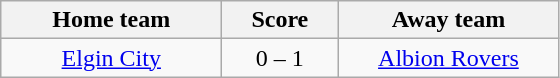<table class="wikitable" style="text-align: center">
<tr>
<th width=140>Home team</th>
<th width=70>Score</th>
<th width=140>Away team</th>
</tr>
<tr>
<td><a href='#'>Elgin City</a></td>
<td>0 – 1</td>
<td><a href='#'>Albion Rovers</a></td>
</tr>
</table>
